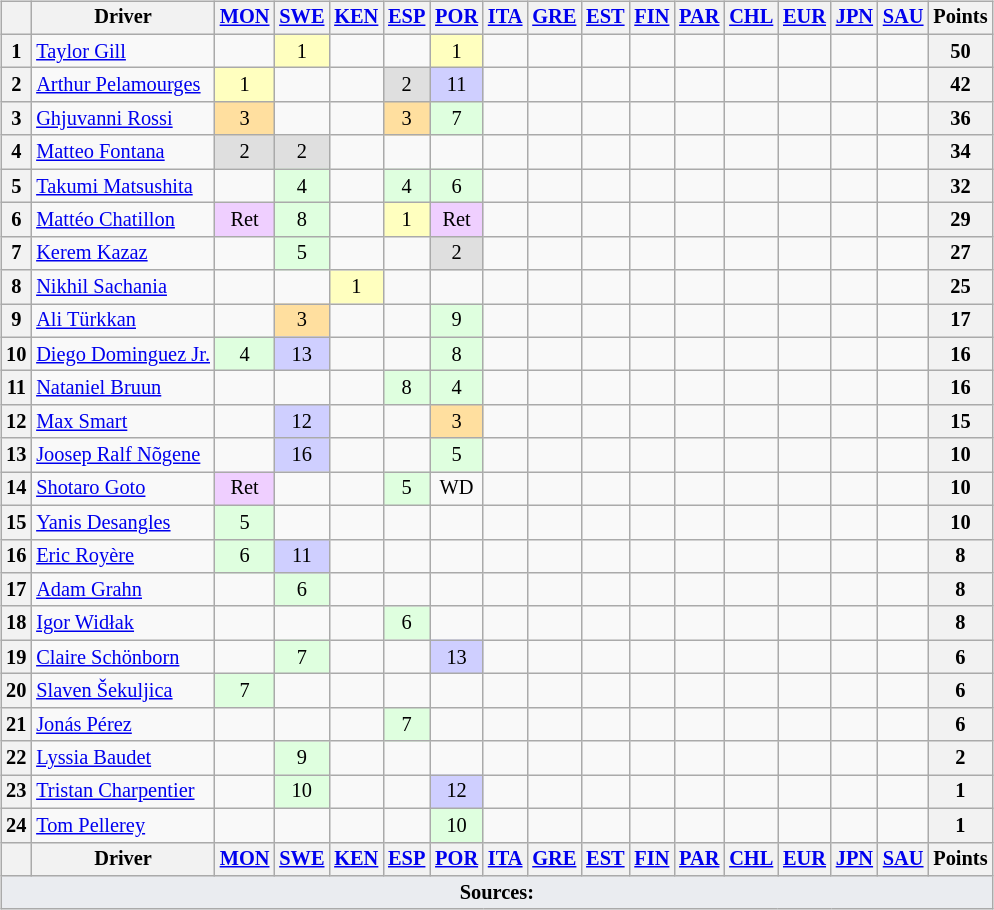<table>
<tr>
<td valign="top"><br><table class="wikitable" style="font-size: 85%; text-align: center">
<tr valign="top">
<th valign="middle"></th>
<th valign="middle">Driver</th>
<th><a href='#'>MON</a><br></th>
<th><a href='#'>SWE</a><br></th>
<th><a href='#'>KEN</a><br></th>
<th><a href='#'>ESP</a><br></th>
<th><a href='#'>POR</a><br></th>
<th><a href='#'>ITA</a><br></th>
<th><a href='#'>GRE</a><br></th>
<th><a href='#'>EST</a><br></th>
<th><a href='#'>FIN</a><br></th>
<th><a href='#'>PAR</a><br></th>
<th><a href='#'>CHL</a><br></th>
<th><a href='#'>EUR</a><br></th>
<th><a href='#'>JPN</a><br></th>
<th><a href='#'>SAU</a><br></th>
<th valign="middle">Points</th>
</tr>
<tr>
<th>1</th>
<td align="left" nowrap=""> <a href='#'>Taylor Gill</a></td>
<td></td>
<td style="background:#ffffbf">1</td>
<td></td>
<td></td>
<td style="background:#ffffbf">1</td>
<td></td>
<td></td>
<td></td>
<td></td>
<td></td>
<td></td>
<td></td>
<td></td>
<td></td>
<th>50</th>
</tr>
<tr>
<th>2</th>
<td align="left" nowrap=""> <a href='#'>Arthur Pelamourges</a></td>
<td style="background:#ffffbf">1</td>
<td></td>
<td></td>
<td style="background:#dfdfdf">2</td>
<td style="background:#cfcfff">11</td>
<td></td>
<td></td>
<td></td>
<td></td>
<td></td>
<td></td>
<td></td>
<td></td>
<td></td>
<th>42</th>
</tr>
<tr>
<th>3</th>
<td align="left" nowrap=""> <a href='#'>Ghjuvanni Rossi</a></td>
<td style="background:#ffdf9f">3</td>
<td></td>
<td></td>
<td style="background:#ffdf9f">3</td>
<td style="background:#dfffdf">7</td>
<td></td>
<td></td>
<td></td>
<td></td>
<td></td>
<td></td>
<td></td>
<td></td>
<td></td>
<th>36</th>
</tr>
<tr>
<th>4</th>
<td align="left" nowrap=""> <a href='#'>Matteo Fontana</a></td>
<td style="background:#dfdfdf">2</td>
<td style="background:#dfdfdf">2</td>
<td></td>
<td></td>
<td></td>
<td></td>
<td></td>
<td></td>
<td></td>
<td></td>
<td></td>
<td></td>
<td></td>
<td></td>
<th>34</th>
</tr>
<tr>
<th>5</th>
<td align="left" nowrap=""> <a href='#'>Takumi Matsushita</a></td>
<td></td>
<td style="background:#dfffdf">4</td>
<td></td>
<td style="background:#dfffdf">4</td>
<td style="background:#dfffdf">6</td>
<td></td>
<td></td>
<td></td>
<td></td>
<td></td>
<td></td>
<td></td>
<td></td>
<td></td>
<th>32</th>
</tr>
<tr>
<th>6</th>
<td align="left" nowrap=""> <a href='#'>Mattéo Chatillon</a></td>
<td style="background:#efcfff">Ret</td>
<td style="background:#dfffdf">8</td>
<td></td>
<td style="background:#ffffbf">1</td>
<td style="background:#efcfff">Ret</td>
<td></td>
<td></td>
<td></td>
<td></td>
<td></td>
<td></td>
<td></td>
<td></td>
<td></td>
<th>29</th>
</tr>
<tr>
<th>7</th>
<td align="left" nowrap=""> <a href='#'>Kerem Kazaz</a></td>
<td></td>
<td style="background:#dfffdf">5</td>
<td></td>
<td></td>
<td style="background:#dfdfdf">2</td>
<td></td>
<td></td>
<td></td>
<td></td>
<td></td>
<td></td>
<td></td>
<td></td>
<td></td>
<th>27</th>
</tr>
<tr>
<th>8</th>
<td align="left" nowrap=""> <a href='#'>Nikhil Sachania</a></td>
<td></td>
<td></td>
<td style="background:#ffffbf">1</td>
<td></td>
<td></td>
<td></td>
<td></td>
<td></td>
<td></td>
<td></td>
<td></td>
<td></td>
<td></td>
<td></td>
<th>25</th>
</tr>
<tr>
<th>9</th>
<td align="left" nowrap=""> <a href='#'>Ali Türkkan</a></td>
<td></td>
<td style="background:#ffdf9f">3</td>
<td></td>
<td></td>
<td style="background:#dfffdf">9</td>
<td></td>
<td></td>
<td></td>
<td></td>
<td></td>
<td></td>
<td></td>
<td></td>
<td></td>
<th>17</th>
</tr>
<tr>
<th>10</th>
<td align="left" nowrap=""> <a href='#'>Diego Dominguez Jr.</a></td>
<td style="background:#dfffdf">4</td>
<td style="background:#cfcfff">13</td>
<td></td>
<td></td>
<td style="background:#dfffdf">8</td>
<td></td>
<td></td>
<td></td>
<td></td>
<td></td>
<td></td>
<td></td>
<td></td>
<td></td>
<th>16</th>
</tr>
<tr>
<th>11</th>
<td align="left" nowrap=""> <a href='#'>Nataniel Bruun</a></td>
<td></td>
<td></td>
<td></td>
<td style="background:#dfffdf">8</td>
<td style="background:#dfffdf">4</td>
<td></td>
<td></td>
<td></td>
<td></td>
<td></td>
<td></td>
<td></td>
<td></td>
<td></td>
<th>16</th>
</tr>
<tr>
<th>12</th>
<td align="left" nowrap=""> <a href='#'>Max Smart</a></td>
<td></td>
<td style="background:#cfcfff">12</td>
<td></td>
<td></td>
<td style="background:#ffdf9f">3</td>
<td></td>
<td></td>
<td></td>
<td></td>
<td></td>
<td></td>
<td></td>
<td></td>
<td></td>
<th>15</th>
</tr>
<tr>
<th>13</th>
<td align="left" nowrap=""> <a href='#'>Joosep Ralf Nõgene</a></td>
<td></td>
<td style="background:#cfcfff">16</td>
<td></td>
<td></td>
<td style="background:#dfffdf">5</td>
<td></td>
<td></td>
<td></td>
<td></td>
<td></td>
<td></td>
<td></td>
<td></td>
<td></td>
<th>10</th>
</tr>
<tr>
<th>14</th>
<td align="left" nowrap=""> <a href='#'>Shotaro Goto</a></td>
<td style="background:#efcfff">Ret</td>
<td></td>
<td></td>
<td style="background:#dfffdf">5</td>
<td>WD</td>
<td></td>
<td></td>
<td></td>
<td></td>
<td></td>
<td></td>
<td></td>
<td></td>
<td></td>
<th>10</th>
</tr>
<tr>
<th>15</th>
<td align="left" nowrap=""> <a href='#'>Yanis Desangles</a></td>
<td style="background:#dfffdf">5</td>
<td></td>
<td></td>
<td></td>
<td></td>
<td></td>
<td></td>
<td></td>
<td></td>
<td></td>
<td></td>
<td></td>
<td></td>
<td></td>
<th>10</th>
</tr>
<tr>
<th>16</th>
<td align="left" nowrap=""> <a href='#'>Eric Royère</a></td>
<td style="background:#dfffdf">6</td>
<td style="background:#cfcfff">11</td>
<td></td>
<td></td>
<td></td>
<td></td>
<td></td>
<td></td>
<td></td>
<td></td>
<td></td>
<td></td>
<td></td>
<td></td>
<th>8</th>
</tr>
<tr>
<th>17</th>
<td align="left" nowrap=""> <a href='#'>Adam Grahn</a></td>
<td></td>
<td style="background:#dfffdf">6</td>
<td></td>
<td></td>
<td></td>
<td></td>
<td></td>
<td></td>
<td></td>
<td></td>
<td></td>
<td></td>
<td></td>
<td></td>
<th>8</th>
</tr>
<tr>
<th>18</th>
<td align="left" nowrap=""> <a href='#'>Igor Widłak</a></td>
<td></td>
<td></td>
<td></td>
<td style="background:#dfffdf">6</td>
<td></td>
<td></td>
<td></td>
<td></td>
<td></td>
<td></td>
<td></td>
<td></td>
<td></td>
<td></td>
<th>8</th>
</tr>
<tr>
<th>19</th>
<td align="left" nowrap=""> <a href='#'>Claire Schönborn</a></td>
<td></td>
<td style="background:#dfffdf">7</td>
<td></td>
<td></td>
<td style="background:#cfcfff">13</td>
<td></td>
<td></td>
<td></td>
<td></td>
<td></td>
<td></td>
<td></td>
<td></td>
<td></td>
<th>6</th>
</tr>
<tr>
<th>20</th>
<td align="left" nowrap=""> <a href='#'>Slaven Šekuljica</a></td>
<td style="background:#dfffdf">7</td>
<td></td>
<td></td>
<td></td>
<td></td>
<td></td>
<td></td>
<td></td>
<td></td>
<td></td>
<td></td>
<td></td>
<td></td>
<td></td>
<th>6</th>
</tr>
<tr>
<th>21</th>
<td align="left" nowrap=""> <a href='#'>Jonás Pérez</a></td>
<td></td>
<td></td>
<td></td>
<td style="background:#dfffdf">7</td>
<td></td>
<td></td>
<td></td>
<td></td>
<td></td>
<td></td>
<td></td>
<td></td>
<td></td>
<td></td>
<th>6</th>
</tr>
<tr>
<th>22</th>
<td align="left" nowrap=""> <a href='#'>Lyssia Baudet</a></td>
<td></td>
<td style="background:#dfffdf">9</td>
<td></td>
<td></td>
<td></td>
<td></td>
<td></td>
<td></td>
<td></td>
<td></td>
<td></td>
<td></td>
<td></td>
<td></td>
<th>2</th>
</tr>
<tr>
<th>23</th>
<td align="left" nowrap=""> <a href='#'>Tristan Charpentier</a></td>
<td></td>
<td style="background:#dfffdf">10</td>
<td></td>
<td></td>
<td style="background:#cfcfff">12</td>
<td></td>
<td></td>
<td></td>
<td></td>
<td></td>
<td></td>
<td></td>
<td></td>
<td></td>
<th>1</th>
</tr>
<tr>
<th>24</th>
<td align="left" nowrap=""> <a href='#'>Tom Pellerey</a></td>
<td></td>
<td></td>
<td></td>
<td></td>
<td style="background:#dfffdf">10</td>
<td></td>
<td></td>
<td></td>
<td></td>
<td></td>
<td></td>
<td></td>
<td></td>
<td></td>
<th>1</th>
</tr>
<tr>
<th valign="middle"></th>
<th valign="middle">Driver</th>
<th><a href='#'>MON</a><br></th>
<th><a href='#'>SWE</a><br></th>
<th><a href='#'>KEN</a><br></th>
<th><a href='#'>ESP</a><br></th>
<th><a href='#'>POR</a><br></th>
<th><a href='#'>ITA</a><br></th>
<th><a href='#'>GRE</a><br></th>
<th><a href='#'>EST</a><br></th>
<th><a href='#'>FIN</a><br></th>
<th><a href='#'>PAR</a><br></th>
<th><a href='#'>CHL</a><br></th>
<th><a href='#'>EUR</a><br></th>
<th><a href='#'>JPN</a><br></th>
<th><a href='#'>SAU</a><br></th>
<th valign="middle">Points</th>
</tr>
<tr>
<td colspan="17" style="background-color:#EAECF0;text-align:center"><strong>Sources:</strong></td>
</tr>
</table>
</td>
<td valign="top"><br></td>
</tr>
</table>
